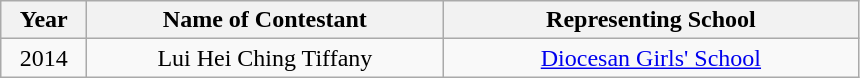<table class="wikitable" style="text-align:center;">
<tr>
<th width=50>Year</th>
<th width=230>Name of Contestant</th>
<th width=270>Representing School</th>
</tr>
<tr>
<td>2014</td>
<td>Lui Hei Ching Tiffany</td>
<td><a href='#'>Diocesan Girls' School</a></td>
</tr>
</table>
